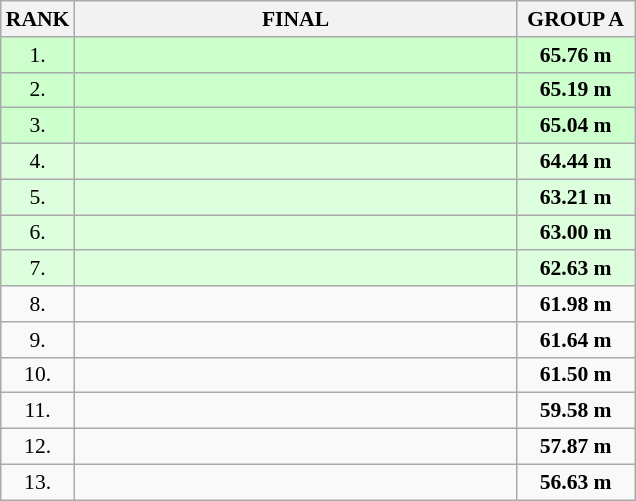<table class="wikitable" style="border-collapse: collapse; font-size: 90%;">
<tr>
<th>RANK</th>
<th style="width: 20em">FINAL</th>
<th style="width: 5em">GROUP A</th>
</tr>
<tr bgcolor=#CCFFCC>
<td align="center">1.</td>
<td></td>
<td align="center"><strong>65.76 m</strong></td>
</tr>
<tr bgcolor=#CCFFCC>
<td align="center">2.</td>
<td></td>
<td align="center"><strong>65.19 m</strong></td>
</tr>
<tr bgcolor=#CCFFCC>
<td align="center">3.</td>
<td></td>
<td align="center"><strong>65.04 m</strong></td>
</tr>
<tr bgcolor=#DDFFDD>
<td align="center">4.</td>
<td></td>
<td align="center"><strong>64.44 m</strong></td>
</tr>
<tr bgcolor=#DDFFDD>
<td align="center">5.</td>
<td></td>
<td align="center"><strong>63.21 m</strong></td>
</tr>
<tr bgcolor=#DDFFDD>
<td align="center">6.</td>
<td></td>
<td align="center"><strong>63.00 m</strong></td>
</tr>
<tr bgcolor=#DDFFDD>
<td align="center">7.</td>
<td></td>
<td align="center"><strong>62.63 m</strong></td>
</tr>
<tr>
<td align="center">8.</td>
<td></td>
<td align="center"><strong>61.98 m</strong></td>
</tr>
<tr>
<td align="center">9.</td>
<td></td>
<td align="center"><strong>61.64 m</strong></td>
</tr>
<tr>
<td align="center">10.</td>
<td></td>
<td align="center"><strong>61.50 m</strong></td>
</tr>
<tr>
<td align="center">11.</td>
<td></td>
<td align="center"><strong>59.58 m</strong></td>
</tr>
<tr>
<td align="center">12.</td>
<td></td>
<td align="center"><strong>57.87 m</strong></td>
</tr>
<tr>
<td align="center">13.</td>
<td></td>
<td align="center"><strong>56.63 m</strong></td>
</tr>
</table>
